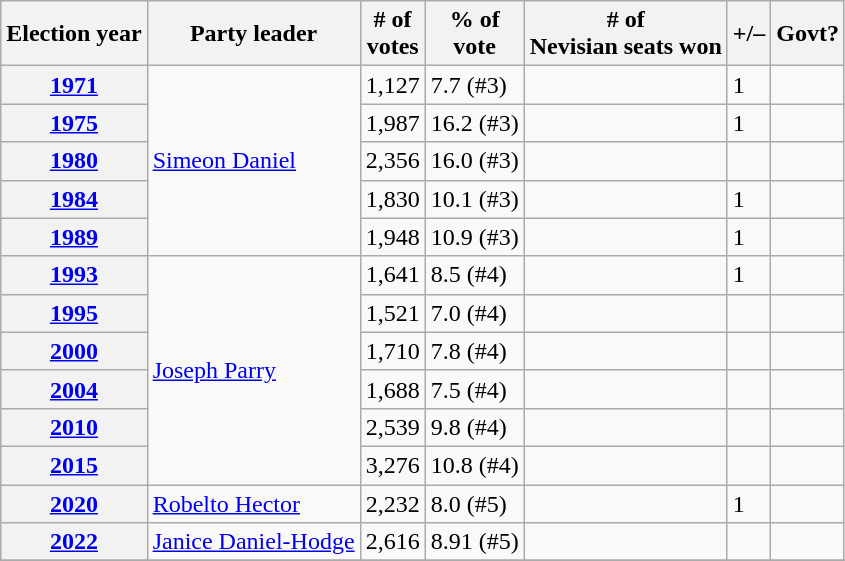<table class=wikitable>
<tr>
<th>Election year</th>
<th>Party leader</th>
<th># of<br>votes</th>
<th>% of<br>vote</th>
<th># of<br>Nevisian seats won</th>
<th>+/–</th>
<th>Govt?</th>
</tr>
<tr>
<th><a href='#'>1971</a></th>
<td rowspan="5"><a href='#'>Simeon Daniel</a></td>
<td>1,127</td>
<td>7.7 (#3)</td>
<td></td>
<td>1</td>
<td></td>
</tr>
<tr>
<th><a href='#'>1975</a></th>
<td>1,987</td>
<td>16.2 (#3)</td>
<td></td>
<td>1</td>
<td></td>
</tr>
<tr>
<th><a href='#'>1980</a></th>
<td>2,356</td>
<td>16.0 (#3)</td>
<td></td>
<td></td>
<td></td>
</tr>
<tr>
<th><a href='#'>1984</a></th>
<td>1,830</td>
<td>10.1 (#3)</td>
<td></td>
<td>1</td>
<td></td>
</tr>
<tr>
<th><a href='#'>1989</a></th>
<td>1,948</td>
<td>10.9 (#3)</td>
<td></td>
<td>1</td>
<td></td>
</tr>
<tr>
<th><a href='#'>1993</a></th>
<td rowspan="6"><a href='#'>Joseph Parry</a></td>
<td>1,641</td>
<td>8.5 (#4)</td>
<td></td>
<td>1</td>
<td></td>
</tr>
<tr>
<th><a href='#'>1995</a></th>
<td>1,521</td>
<td>7.0 (#4)</td>
<td></td>
<td></td>
<td></td>
</tr>
<tr>
<th><a href='#'>2000</a></th>
<td>1,710</td>
<td>7.8 (#4)</td>
<td></td>
<td></td>
<td></td>
</tr>
<tr>
<th><a href='#'>2004</a></th>
<td>1,688</td>
<td>7.5 (#4)</td>
<td></td>
<td></td>
<td></td>
</tr>
<tr>
<th><a href='#'>2010</a></th>
<td>2,539</td>
<td>9.8 (#4)</td>
<td></td>
<td></td>
<td></td>
</tr>
<tr>
<th><a href='#'>2015</a></th>
<td>3,276</td>
<td>10.8 (#4)</td>
<td></td>
<td></td>
<td></td>
</tr>
<tr>
<th><a href='#'>2020</a></th>
<td rowspan="1"><a href='#'>Robelto Hector</a></td>
<td>2,232</td>
<td>8.0 (#5)</td>
<td></td>
<td>1</td>
<td></td>
</tr>
<tr>
<th><a href='#'>2022</a></th>
<td><a href='#'>Janice Daniel-Hodge</a></td>
<td>2,616</td>
<td>8.91 (#5)</td>
<td></td>
<td></td>
<td></td>
</tr>
<tr>
</tr>
</table>
